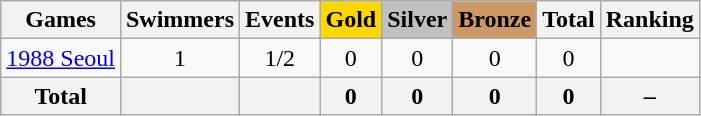<table class="wikitable sortable" style="text-align:center">
<tr>
<th>Games</th>
<th>Swimmers</th>
<th>Events</th>
<th style="background-color:gold;">Gold</th>
<th style="background-color:silver;">Silver</th>
<th style="background-color:#c96;">Bronze</th>
<th>Total</th>
<th>Ranking</th>
</tr>
<tr>
<td align=left><a href='#'>1988 Seoul</a></td>
<td>1</td>
<td>1/2</td>
<td>0</td>
<td>0</td>
<td>0</td>
<td>0</td>
<td></td>
</tr>
<tr>
<th>Total</th>
<th></th>
<th></th>
<th>0</th>
<th>0</th>
<th>0</th>
<th>0</th>
<th>–</th>
</tr>
</table>
